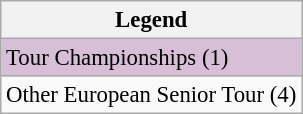<table class="wikitable" style="font-size:95%;">
<tr>
<th>Legend</th>
</tr>
<tr style="background:thistle;">
<td>Tour Championships (1)</td>
</tr>
<tr>
<td>Other European Senior Tour (4)</td>
</tr>
</table>
